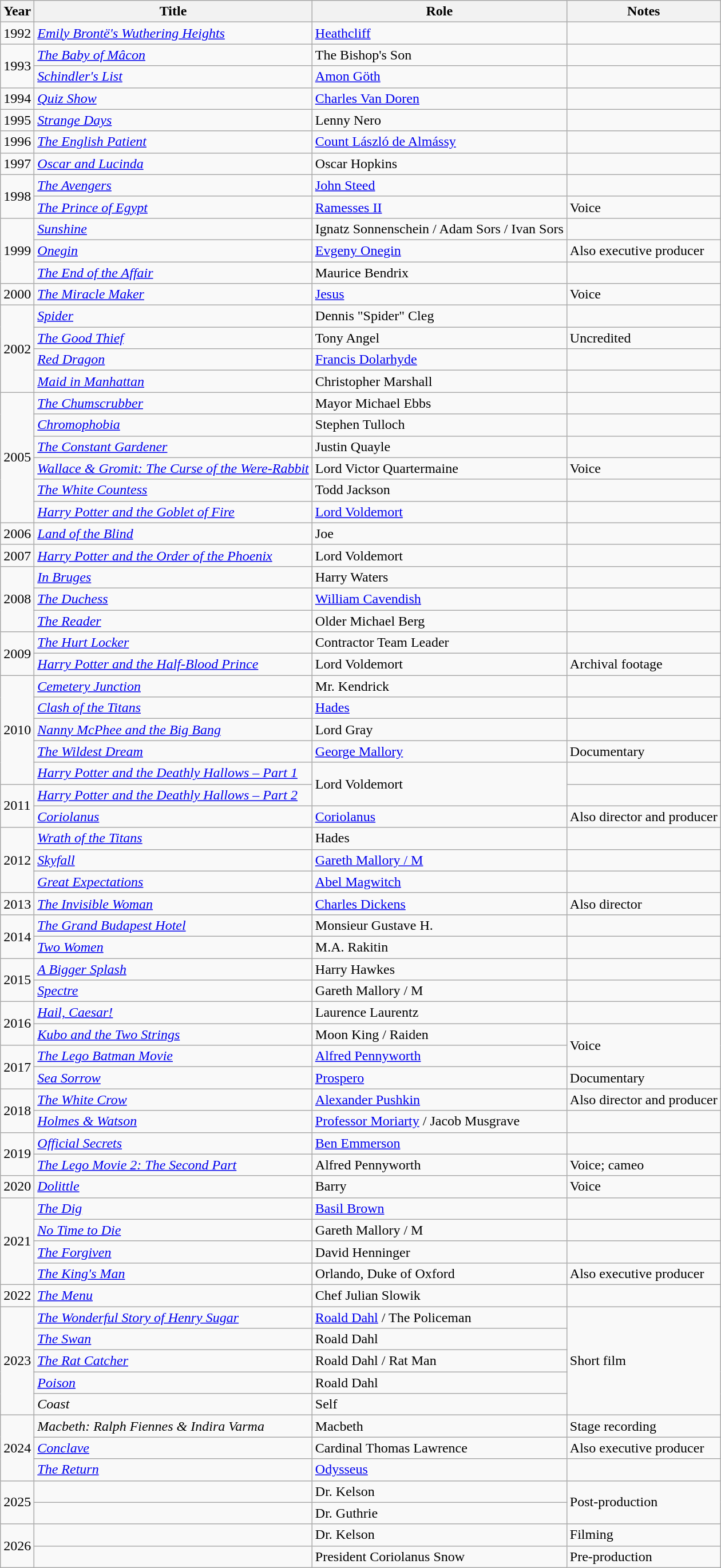<table class="wikitable sortable">
<tr>
<th>Year</th>
<th>Title</th>
<th>Role</th>
<th class="unsortable">Notes</th>
</tr>
<tr>
<td>1992</td>
<td><em><a href='#'>Emily Brontë's Wuthering Heights</a></em></td>
<td><a href='#'>Heathcliff</a></td>
<td></td>
</tr>
<tr>
<td rowspan=2>1993</td>
<td><em><a href='#'>The Baby of Mâcon</a></em></td>
<td>The Bishop's Son</td>
<td></td>
</tr>
<tr>
<td><em><a href='#'>Schindler's List</a></em></td>
<td><a href='#'>Amon Göth</a></td>
<td></td>
</tr>
<tr>
<td>1994</td>
<td><em><a href='#'>Quiz Show</a></em></td>
<td><a href='#'>Charles Van Doren</a></td>
<td></td>
</tr>
<tr>
<td>1995</td>
<td><em><a href='#'>Strange Days</a></em></td>
<td>Lenny Nero</td>
<td></td>
</tr>
<tr>
<td>1996</td>
<td><em><a href='#'>The English Patient</a></em></td>
<td><a href='#'>Count László de Almássy</a></td>
<td></td>
</tr>
<tr>
<td>1997</td>
<td><em><a href='#'>Oscar and Lucinda</a></em></td>
<td>Oscar Hopkins</td>
<td></td>
</tr>
<tr>
<td rowspan=2>1998</td>
<td><em><a href='#'>The Avengers</a></em></td>
<td><a href='#'>John Steed</a></td>
<td></td>
</tr>
<tr>
<td><em><a href='#'>The Prince of Egypt</a></em></td>
<td><a href='#'>Ramesses II</a></td>
<td>Voice</td>
</tr>
<tr>
<td rowspan="3">1999</td>
<td><em><a href='#'>Sunshine</a></em></td>
<td>Ignatz Sonnenschein / Adam Sors / Ivan Sors</td>
<td></td>
</tr>
<tr>
<td><em><a href='#'>Onegin</a></em></td>
<td><a href='#'>Evgeny Onegin</a></td>
<td>Also executive producer</td>
</tr>
<tr>
<td><em><a href='#'>The End of the Affair</a></em></td>
<td>Maurice Bendrix</td>
<td></td>
</tr>
<tr>
<td>2000</td>
<td><em><a href='#'>The Miracle Maker</a></em></td>
<td><a href='#'>Jesus</a></td>
<td>Voice</td>
</tr>
<tr>
<td rowspan=4>2002</td>
<td><em><a href='#'>Spider</a></em></td>
<td>Dennis "Spider" Cleg</td>
<td></td>
</tr>
<tr>
<td><em><a href='#'>The Good Thief</a></em></td>
<td>Tony Angel</td>
<td>Uncredited</td>
</tr>
<tr>
<td><em><a href='#'>Red Dragon</a></em></td>
<td><a href='#'>Francis Dolarhyde</a></td>
<td></td>
</tr>
<tr>
<td><em><a href='#'>Maid in Manhattan</a></em></td>
<td>Christopher Marshall</td>
<td></td>
</tr>
<tr>
<td rowspan=6>2005</td>
<td><em><a href='#'>The Chumscrubber</a></em></td>
<td>Mayor Michael Ebbs</td>
<td></td>
</tr>
<tr>
<td><em><a href='#'>Chromophobia</a></em></td>
<td>Stephen Tulloch</td>
<td></td>
</tr>
<tr>
<td><em><a href='#'>The Constant Gardener</a></em></td>
<td>Justin Quayle</td>
<td></td>
</tr>
<tr>
<td><em><a href='#'>Wallace & Gromit: The Curse of the Were-Rabbit</a></em></td>
<td>Lord Victor Quartermaine</td>
<td>Voice</td>
</tr>
<tr>
<td><em><a href='#'>The White Countess</a></em></td>
<td>Todd Jackson</td>
<td></td>
</tr>
<tr>
<td><em><a href='#'>Harry Potter and the Goblet of Fire</a></em></td>
<td><a href='#'>Lord Voldemort</a></td>
<td></td>
</tr>
<tr>
<td>2006</td>
<td><em><a href='#'>Land of the Blind</a></em></td>
<td>Joe</td>
<td></td>
</tr>
<tr>
<td>2007</td>
<td><em><a href='#'>Harry Potter and the Order of the Phoenix</a></em></td>
<td>Lord Voldemort</td>
<td></td>
</tr>
<tr>
<td rowspan=3>2008</td>
<td><em><a href='#'>In Bruges</a></em></td>
<td>Harry Waters</td>
<td></td>
</tr>
<tr>
<td><em><a href='#'>The Duchess</a></em></td>
<td><a href='#'>William Cavendish</a></td>
<td></td>
</tr>
<tr>
<td><em><a href='#'>The Reader</a></em></td>
<td>Older Michael Berg</td>
<td></td>
</tr>
<tr>
<td rowspan=2>2009</td>
<td><em><a href='#'>The Hurt Locker</a></em></td>
<td>Contractor Team Leader</td>
<td></td>
</tr>
<tr>
<td><em><a href='#'>Harry Potter and the Half-Blood Prince</a></em></td>
<td>Lord Voldemort</td>
<td>Archival footage</td>
</tr>
<tr>
<td rowspan=5>2010</td>
<td><em><a href='#'>Cemetery Junction</a></em></td>
<td>Mr. Kendrick</td>
<td></td>
</tr>
<tr>
<td><em><a href='#'>Clash of the Titans</a></em></td>
<td><a href='#'>Hades</a></td>
<td></td>
</tr>
<tr>
<td><em><a href='#'>Nanny McPhee and the Big Bang</a></em></td>
<td>Lord Gray</td>
<td></td>
</tr>
<tr>
<td><em><a href='#'>The Wildest Dream</a></em></td>
<td><a href='#'>George Mallory</a></td>
<td>Documentary</td>
</tr>
<tr>
<td><em><a href='#'>Harry Potter and the Deathly Hallows – Part 1</a></em></td>
<td rowspan=2>Lord Voldemort</td>
<td></td>
</tr>
<tr>
<td rowspan=2>2011</td>
<td><em><a href='#'>Harry Potter and the Deathly Hallows – Part 2</a></em></td>
<td></td>
</tr>
<tr>
<td><em><a href='#'>Coriolanus</a></em></td>
<td><a href='#'>Coriolanus</a></td>
<td>Also director and producer</td>
</tr>
<tr>
<td rowspan=3>2012</td>
<td><em><a href='#'>Wrath of the Titans</a></em></td>
<td>Hades</td>
<td></td>
</tr>
<tr>
<td><em><a href='#'>Skyfall</a></em></td>
<td><a href='#'>Gareth Mallory / M</a></td>
<td></td>
</tr>
<tr>
<td><em><a href='#'>Great Expectations</a></em></td>
<td><a href='#'>Abel Magwitch</a></td>
<td></td>
</tr>
<tr>
<td>2013</td>
<td><em><a href='#'>The Invisible Woman</a></em></td>
<td><a href='#'>Charles Dickens</a></td>
<td>Also director</td>
</tr>
<tr>
<td rowspan=2>2014</td>
<td><em><a href='#'>The Grand Budapest Hotel</a></em></td>
<td>Monsieur Gustave H.</td>
<td></td>
</tr>
<tr>
<td><em><a href='#'>Two Women</a></em></td>
<td>M.A. Rakitin</td>
<td></td>
</tr>
<tr>
<td rowspan=2>2015</td>
<td><em><a href='#'>A Bigger Splash</a></em></td>
<td>Harry Hawkes</td>
<td></td>
</tr>
<tr>
<td><em><a href='#'>Spectre</a></em></td>
<td>Gareth Mallory / M</td>
<td></td>
</tr>
<tr>
<td rowspan=2>2016</td>
<td><em><a href='#'>Hail, Caesar!</a></em></td>
<td>Laurence Laurentz</td>
<td></td>
</tr>
<tr>
<td><em><a href='#'>Kubo and the Two Strings</a></em></td>
<td>Moon King / Raiden</td>
<td rowspan=2>Voice</td>
</tr>
<tr>
<td rowspan=2>2017</td>
<td><em><a href='#'>The Lego Batman Movie</a></em></td>
<td><a href='#'>Alfred Pennyworth</a></td>
</tr>
<tr>
<td><em><a href='#'>Sea Sorrow</a></em></td>
<td><a href='#'>Prospero</a></td>
<td>Documentary</td>
</tr>
<tr>
<td rowspan=2>2018</td>
<td><em><a href='#'>The White Crow</a></em></td>
<td><a href='#'>Alexander Pushkin</a></td>
<td>Also director and producer</td>
</tr>
<tr>
<td><em><a href='#'>Holmes & Watson</a></em></td>
<td><a href='#'>Professor Moriarty</a> / Jacob Musgrave</td>
<td></td>
</tr>
<tr>
<td rowspan=2>2019</td>
<td><em><a href='#'>Official Secrets</a></em></td>
<td><a href='#'>Ben Emmerson</a></td>
<td></td>
</tr>
<tr>
<td><em><a href='#'>The Lego Movie 2: The Second Part</a></em></td>
<td>Alfred Pennyworth</td>
<td>Voice; cameo</td>
</tr>
<tr>
<td>2020</td>
<td><em><a href='#'>Dolittle</a></em></td>
<td>Barry</td>
<td>Voice</td>
</tr>
<tr>
<td rowspan=4>2021</td>
<td><em><a href='#'>The Dig</a></em></td>
<td><a href='#'>Basil Brown</a></td>
<td></td>
</tr>
<tr>
<td><em><a href='#'>No Time to Die</a></em></td>
<td>Gareth Mallory / M</td>
<td></td>
</tr>
<tr>
<td><em><a href='#'>The Forgiven</a></em></td>
<td>David Henninger</td>
<td></td>
</tr>
<tr>
<td><em><a href='#'>The King's Man</a></em></td>
<td>Orlando, Duke of Oxford</td>
<td>Also executive producer</td>
</tr>
<tr>
<td>2022</td>
<td><em><a href='#'>The Menu</a></em></td>
<td>Chef Julian Slowik</td>
<td></td>
</tr>
<tr>
<td rowspan=5>2023</td>
<td><em><a href='#'>The Wonderful Story of Henry Sugar</a></em></td>
<td><a href='#'>Roald Dahl</a> / The Policeman</td>
<td rowspan="5">Short film</td>
</tr>
<tr>
<td><em><a href='#'>The Swan</a></em></td>
<td>Roald Dahl</td>
</tr>
<tr>
<td><em><a href='#'>The Rat Catcher</a></em></td>
<td>Roald Dahl / Rat Man</td>
</tr>
<tr>
<td><em><a href='#'>Poison</a></em></td>
<td>Roald Dahl</td>
</tr>
<tr>
<td><em>Coast</em></td>
<td>Self</td>
</tr>
<tr>
<td rowspan="3">2024</td>
<td><em>Macbeth: Ralph Fiennes & Indira Varma</em></td>
<td>Macbeth</td>
<td>Stage recording</td>
</tr>
<tr>
<td><em><a href='#'>Conclave</a></em></td>
<td>Cardinal Thomas Lawrence</td>
<td>Also executive producer</td>
</tr>
<tr>
<td><em><a href='#'>The Return</a></em></td>
<td><a href='#'>Odysseus</a></td>
<td></td>
</tr>
<tr>
<td rowspan=2>2025</td>
<td></td>
<td>Dr. Kelson</td>
<td rowspan="2">Post-production</td>
</tr>
<tr>
<td></td>
<td>Dr. Guthrie</td>
</tr>
<tr>
<td rowspan=2>2026</td>
<td></td>
<td>Dr. Kelson</td>
<td>Filming</td>
</tr>
<tr>
<td></td>
<td>President Coriolanus Snow</td>
<td>Pre-production</td>
</tr>
</table>
